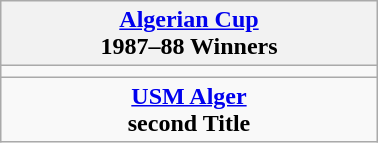<table class="wikitable" style="text-align: center; margin: 0 auto; width: 20%">
<tr>
<th><a href='#'>Algerian Cup</a><br>1987–88 Winners</th>
</tr>
<tr>
<td></td>
</tr>
<tr>
<td><strong><a href='#'>USM Alger</a></strong><br><strong>second Title</strong></td>
</tr>
</table>
